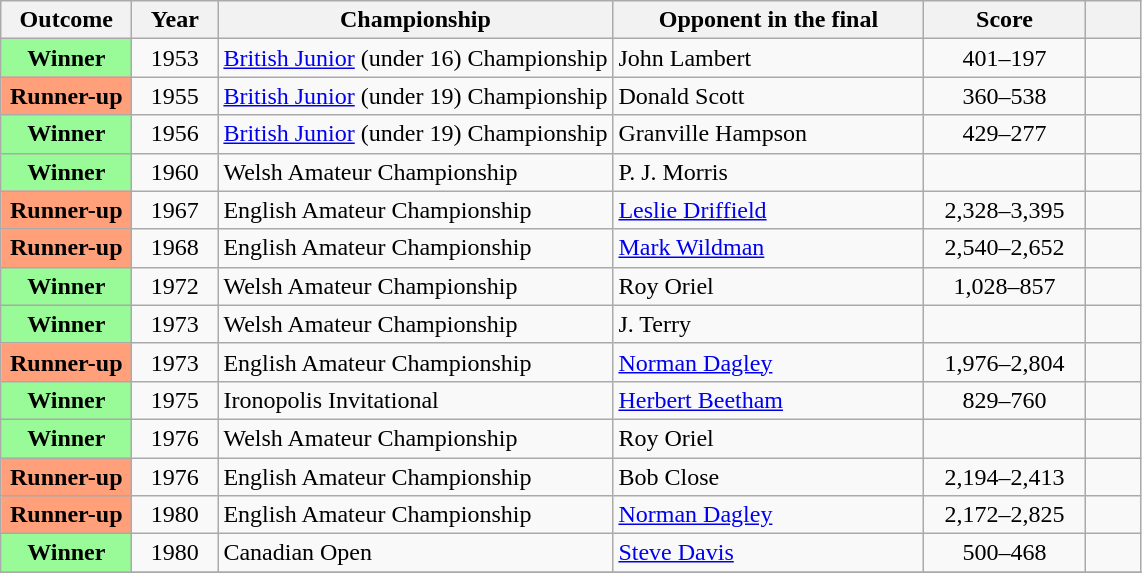<table class="sortable wikitable plainrowheaders">
<tr>
<th scope="col" width="80">Outcome</th>
<th scope="col" width="50">Year</th>
<th scope="col">Championship</th>
<th scope="col" width="200">Opponent in the final</th>
<th scope="col" align="center" width="100">Score</th>
<th scope="col" class="unsortable" width="30"></th>
</tr>
<tr>
<th scope="row" style="background:#98FB98">Winner</th>
<td align="center">1953</td>
<td><a href='#'>British Junior</a> (under 16) Championship</td>
<td>John Lambert</td>
<td align="center">401–197</td>
<td align="center"></td>
</tr>
<tr>
<th scope="row" style="background:#ffa07a;">Runner-up</th>
<td align="center">1955</td>
<td><a href='#'>British Junior</a> (under 19) Championship</td>
<td>Donald Scott</td>
<td align="center">360–538</td>
<td align="center"></td>
</tr>
<tr>
<th scope="row" style="background:#98FB98">Winner</th>
<td align="center">1956</td>
<td><a href='#'>British Junior</a> (under 19) Championship</td>
<td>Granville Hampson</td>
<td align="center">429–277</td>
<td align="center"></td>
</tr>
<tr>
<th scope="row" style="background:#98FB98">Winner</th>
<td align="center">1960</td>
<td>Welsh Amateur Championship</td>
<td>P. J. Morris</td>
<td align="center"></td>
<td align="center"></td>
</tr>
<tr>
<th scope="row" style="background:#ffa07a;">Runner-up</th>
<td align="center">1967</td>
<td>English Amateur Championship</td>
<td><a href='#'>Leslie Driffield</a></td>
<td align="center">2,328–3,395</td>
<td align="center"></td>
</tr>
<tr>
<th scope="row" style="background:#ffa07a;">Runner-up</th>
<td align="center">1968</td>
<td>English Amateur Championship</td>
<td><a href='#'>Mark Wildman</a></td>
<td align="center">2,540–2,652</td>
<td align="center"></td>
</tr>
<tr>
<th scope="row" style="background:#98FB98">Winner</th>
<td align="center">1972</td>
<td>Welsh Amateur Championship</td>
<td>Roy Oriel</td>
<td align="center">1,028–857</td>
<td align="center"></td>
</tr>
<tr>
<th scope="row" style="background:#98FB98">Winner</th>
<td align="center">1973</td>
<td>Welsh Amateur Championship</td>
<td>J. Terry</td>
<td align="center"></td>
<td align="center"></td>
</tr>
<tr>
<th scope="row" style="background:#ffa07a;">Runner-up</th>
<td align="center">1973</td>
<td>English Amateur Championship</td>
<td><a href='#'>Norman Dagley</a></td>
<td align="center">1,976–2,804</td>
<td align="center"></td>
</tr>
<tr>
<th scope="row" style="background:#98FB98">Winner</th>
<td align="center">1975</td>
<td>Ironopolis Invitational</td>
<td><a href='#'>Herbert Beetham</a></td>
<td align="center">829–760</td>
<td align="center"></td>
</tr>
<tr>
<th scope="row" style="background:#98FB98">Winner</th>
<td align="center">1976</td>
<td>Welsh Amateur Championship</td>
<td>Roy Oriel</td>
<td align="center"></td>
<td align="center"></td>
</tr>
<tr>
<th scope="row" style="background:#ffa07a;">Runner-up</th>
<td align="center">1976</td>
<td>English Amateur Championship</td>
<td>Bob Close</td>
<td align="center">2,194–2,413</td>
<td align="center"></td>
</tr>
<tr>
<th scope="row" style="background:#ffa07a;">Runner-up</th>
<td align="center">1980</td>
<td>English Amateur Championship</td>
<td><a href='#'>Norman Dagley</a></td>
<td align="center">2,172–2,825</td>
<td align="center"></td>
</tr>
<tr>
<th scope="row" style="background:#98FB98">Winner</th>
<td align="center">1980</td>
<td>Canadian Open</td>
<td><a href='#'>Steve Davis</a></td>
<td align="center">500–468</td>
<td align="center"></td>
</tr>
<tr>
</tr>
</table>
